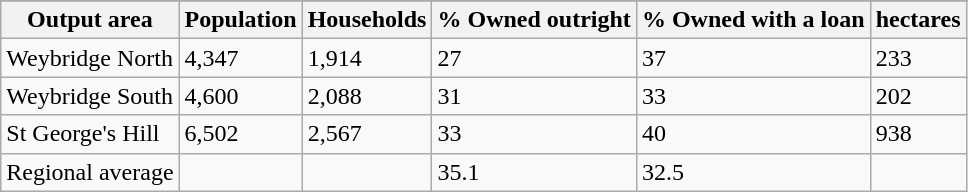<table class="wikitable">
<tr>
</tr>
<tr>
<th>Output area</th>
<th>Population</th>
<th>Households</th>
<th>% Owned outright</th>
<th>% Owned with a loan</th>
<th>hectares</th>
</tr>
<tr>
<td>Weybridge North</td>
<td>4,347</td>
<td>1,914</td>
<td>27</td>
<td>37</td>
<td>233</td>
</tr>
<tr>
<td>Weybridge South</td>
<td>4,600</td>
<td>2,088</td>
<td>31</td>
<td>33</td>
<td>202</td>
</tr>
<tr>
<td>St George's Hill</td>
<td>6,502</td>
<td>2,567</td>
<td>33</td>
<td>40</td>
<td>938</td>
</tr>
<tr>
<td>Regional average</td>
<td></td>
<td></td>
<td>35.1</td>
<td>32.5</td>
<td></td>
</tr>
</table>
